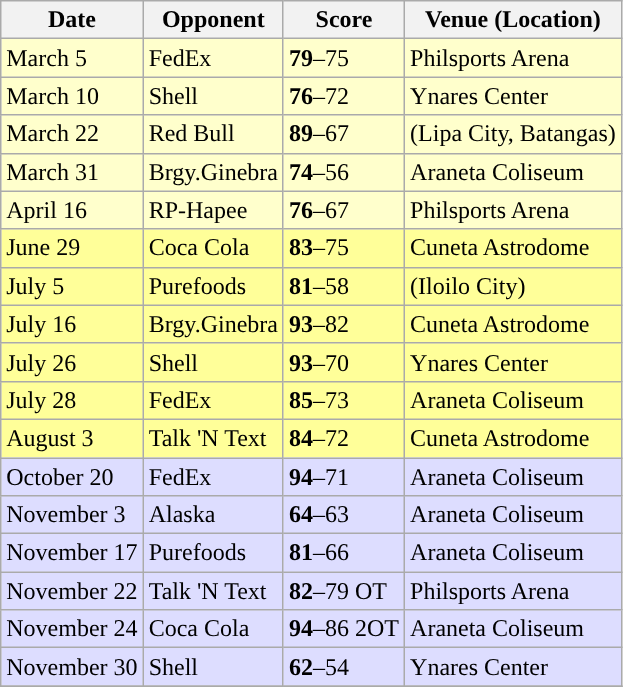<table class="wikitable sortable sortable">
<tr>
<th>Date</th>
<th>Opponent</th>
<th>Score</th>
<th>Venue (Location)</th>
</tr>
<tr bgcolor=#FFFFCC>
<td>March 5</td>
<td>FedEx</td>
<td><strong>79</strong>–75</td>
<td>Philsports Arena</td>
</tr>
<tr bgcolor=#FFFFCC>
<td>March 10</td>
<td>Shell</td>
<td><strong>76</strong>–72</td>
<td>Ynares Center</td>
</tr>
<tr bgcolor=#FFFFCC>
<td>March 22</td>
<td>Red Bull</td>
<td><strong>89</strong>–67</td>
<td>(Lipa City, Batangas)</td>
</tr>
<tr bgcolor=#FFFFCC>
<td>March 31</td>
<td>Brgy.Ginebra</td>
<td><strong>74</strong>–56</td>
<td>Araneta Coliseum</td>
</tr>
<tr bgcolor=#FFFFCC>
<td>April 16</td>
<td>RP-Hapee</td>
<td><strong>76</strong>–67</td>
<td>Philsports Arena </td>
</tr>
<tr bgcolor=#FFFF99>
<td>June 29</td>
<td>Coca Cola</td>
<td><strong>83</strong>–75</td>
<td>Cuneta Astrodome</td>
</tr>
<tr bgcolor=#FFFF99>
<td>July 5</td>
<td>Purefoods</td>
<td><strong>81</strong>–58</td>
<td>(Iloilo City)</td>
</tr>
<tr bgcolor=#FFFF99>
<td>July 16</td>
<td>Brgy.Ginebra</td>
<td><strong>93</strong>–82</td>
<td>Cuneta Astrodome</td>
</tr>
<tr bgcolor=#FFFF99>
<td>July 26</td>
<td>Shell</td>
<td><strong>93</strong>–70</td>
<td>Ynares Center</td>
</tr>
<tr bgcolor=#FFFF99>
<td>July 28</td>
<td>FedEx</td>
<td><strong>85</strong>–73</td>
<td>Araneta Coliseum </td>
</tr>
<tr bgcolor=#FFFF99>
<td>August 3</td>
<td>Talk 'N Text</td>
<td><strong>84</strong>–72</td>
<td>Cuneta Astrodome</td>
</tr>
<tr bgcolor=#DDDDFF>
<td>October 20</td>
<td>FedEx</td>
<td><strong>94</strong>–71</td>
<td>Araneta Coliseum</td>
</tr>
<tr bgcolor=#DDDDFF>
<td>November 3</td>
<td>Alaska</td>
<td><strong>64</strong>–63</td>
<td>Araneta Coliseum</td>
</tr>
<tr bgcolor=#DDDDFF>
<td>November 17</td>
<td>Purefoods</td>
<td><strong>81</strong>–66</td>
<td>Araneta Coliseum </td>
</tr>
<tr bgcolor=#DDDDFF>
<td>November 22</td>
<td>Talk 'N Text</td>
<td><strong>82</strong>–79 OT</td>
<td>Philsports Arena</td>
</tr>
<tr bgcolor=#DDDDFF>
<td>November 24</td>
<td>Coca Cola</td>
<td><strong>94</strong>–86 2OT</td>
<td>Araneta Coliseum</td>
</tr>
<tr bgcolor=#DDDDFF>
<td>November 30</td>
<td>Shell</td>
<td><strong>62</strong>–54</td>
<td>Ynares Center</td>
</tr>
<tr>
</tr>
</table>
